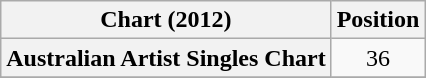<table class="wikitable plainrowheaders">
<tr>
<th scope="col">Chart (2012)</th>
<th scope="col">Position</th>
</tr>
<tr>
<th scope="row">Australian Artist Singles Chart</th>
<td style="text-align:center;">36</td>
</tr>
<tr>
</tr>
</table>
